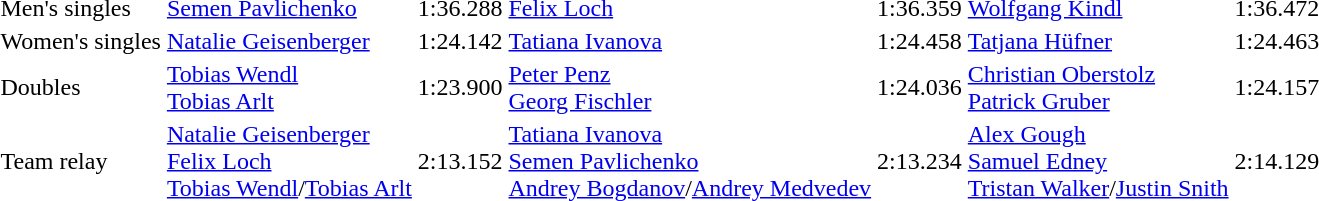<table>
<tr>
<td>Men's singles<br></td>
<td><a href='#'>Semen Pavlichenko</a><br></td>
<td>1:36.288</td>
<td><a href='#'>Felix Loch</a><br></td>
<td>1:36.359</td>
<td><a href='#'>Wolfgang Kindl</a><br></td>
<td>1:36.472</td>
</tr>
<tr>
<td>Women's singles<br></td>
<td><a href='#'>Natalie Geisenberger</a><br></td>
<td>1:24.142</td>
<td><a href='#'>Tatiana Ivanova</a><br></td>
<td>1:24.458</td>
<td><a href='#'>Tatjana Hüfner</a><br></td>
<td>1:24.463</td>
</tr>
<tr>
<td>Doubles<br></td>
<td><a href='#'>Tobias Wendl</a><br><a href='#'>Tobias Arlt</a><br></td>
<td>1:23.900</td>
<td><a href='#'>Peter Penz</a><br><a href='#'>Georg Fischler</a><br></td>
<td>1:24.036</td>
<td><a href='#'>Christian Oberstolz</a><br><a href='#'>Patrick Gruber</a><br></td>
<td>1:24.157</td>
</tr>
<tr>
<td>Team relay<br></td>
<td><a href='#'>Natalie Geisenberger</a><br><a href='#'>Felix Loch</a><br><a href='#'>Tobias Wendl</a>/<a href='#'>Tobias Arlt</a><br></td>
<td>2:13.152</td>
<td><a href='#'>Tatiana Ivanova</a><br><a href='#'>Semen Pavlichenko</a><br><a href='#'>Andrey Bogdanov</a>/<a href='#'>Andrey Medvedev</a><br></td>
<td>2:13.234</td>
<td><a href='#'>Alex Gough</a><br><a href='#'>Samuel Edney</a><br><a href='#'>Tristan Walker</a>/<a href='#'>Justin Snith</a><br></td>
<td>2:14.129</td>
</tr>
</table>
